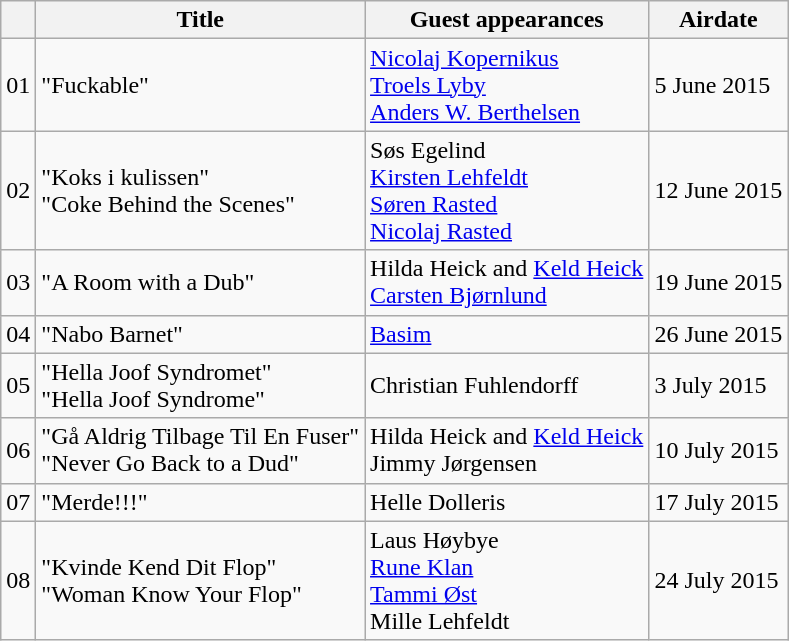<table class="wikitable">
<tr>
<th></th>
<th>Title</th>
<th>Guest appearances</th>
<th>Airdate</th>
</tr>
<tr>
<td>01</td>
<td>"Fuckable"</td>
<td><a href='#'>Nicolaj Kopernikus</a><br><a href='#'>Troels Lyby</a><br><a href='#'>Anders W. Berthelsen</a></td>
<td>5 June 2015</td>
</tr>
<tr>
<td>02</td>
<td>"Koks i kulissen"<br>"Coke Behind the Scenes"</td>
<td>Søs Egelind<br><a href='#'>Kirsten Lehfeldt</a><br><a href='#'>Søren Rasted</a><br><a href='#'>Nicolaj Rasted</a></td>
<td>12 June 2015</td>
</tr>
<tr>
<td>03</td>
<td>"A Room with a Dub"</td>
<td>Hilda Heick and <a href='#'>Keld Heick</a><br><a href='#'>Carsten Bjørnlund</a></td>
<td>19 June 2015</td>
</tr>
<tr>
<td>04</td>
<td>"Nabo Barnet"</td>
<td><a href='#'>Basim</a></td>
<td>26 June 2015</td>
</tr>
<tr>
<td>05</td>
<td>"Hella Joof Syndromet"<br>"Hella Joof Syndrome"</td>
<td>Christian Fuhlendorff</td>
<td>3 July 2015</td>
</tr>
<tr>
<td>06</td>
<td>"Gå Aldrig Tilbage Til En Fuser"<br>"Never Go Back to a Dud"</td>
<td>Hilda Heick and <a href='#'>Keld Heick</a><br>Jimmy Jørgensen</td>
<td>10 July 2015</td>
</tr>
<tr>
<td>07</td>
<td>"Merde!!!"</td>
<td>Helle Dolleris</td>
<td>17 July 2015</td>
</tr>
<tr>
<td>08</td>
<td>"Kvinde Kend Dit Flop"<br>"Woman Know Your Flop"</td>
<td>Laus Høybye<br><a href='#'>Rune Klan</a><br><a href='#'>Tammi Øst</a><br>Mille Lehfeldt</td>
<td>24 July 2015</td>
</tr>
</table>
